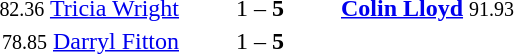<table style="text-align:center">
<tr>
<th width=223></th>
<th width=100></th>
<th width=223></th>
</tr>
<tr>
<td align=right><small>82.36</small> <a href='#'>Tricia Wright</a> </td>
<td>1 – <strong>5</strong></td>
<td align=left> <strong><a href='#'>Colin Lloyd</a></strong> <small>91.93</small></td>
</tr>
<tr>
<td align=right><small>78.85</small> <a href='#'>Darryl Fitton</a> </td>
<td>1 – <strong>5</strong></td>
<td align=left></td>
</tr>
</table>
